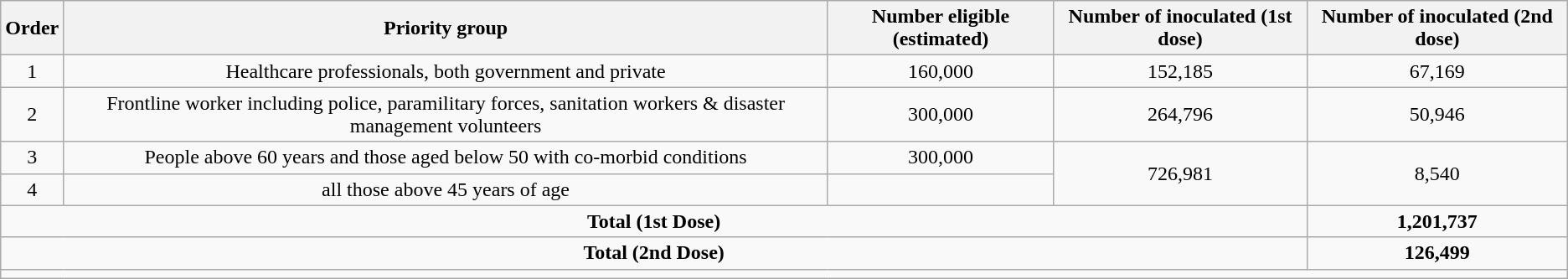<table class="wikitable" style="text-align:center">
<tr>
<th>Order</th>
<th>Priority group</th>
<th>Number eligible (estimated)</th>
<th>Number of inoculated (1st dose)</th>
<th>Number of inoculated (2nd dose)</th>
</tr>
<tr>
<td>1</td>
<td>Healthcare professionals, both government and private</td>
<td style="text-align:center">160,000 </td>
<td>152,185</td>
<td>67,169</td>
</tr>
<tr>
<td>2</td>
<td>Frontline worker including police, paramilitary forces, sanitation workers & disaster management volunteers</td>
<td style="text-align:center">300,000 </td>
<td>264,796</td>
<td>50,946</td>
</tr>
<tr>
<td>3</td>
<td>People above 60 years and those aged below 50 with co-morbid conditions</td>
<td>300,000</td>
<td rowspan="2">726,981</td>
<td rowspan="2">8,540</td>
</tr>
<tr>
<td>4</td>
<td>all those above 45 years of age</td>
<td></td>
</tr>
<tr>
<td colspan="4"><strong>Total (1st Dose)</strong></td>
<td><strong>1,201,737</strong></td>
</tr>
<tr>
<td colspan="4"><strong>Total (2nd Dose)</strong></td>
<td><strong>126,499</strong></td>
</tr>
<tr>
<td colspan="5"></td>
</tr>
</table>
